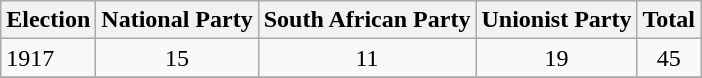<table class="wikitable">
<tr>
<th><strong>Election</strong></th>
<th><strong>National Party</strong></th>
<th><strong>South African Party</strong></th>
<th><strong>Unionist Party</strong></th>
<th><strong>Total</strong></th>
</tr>
<tr>
<td>1917</td>
<td align="center">15</td>
<td align="center">11</td>
<td align="center">19</td>
<td align="center">45 </td>
</tr>
<tr>
</tr>
</table>
